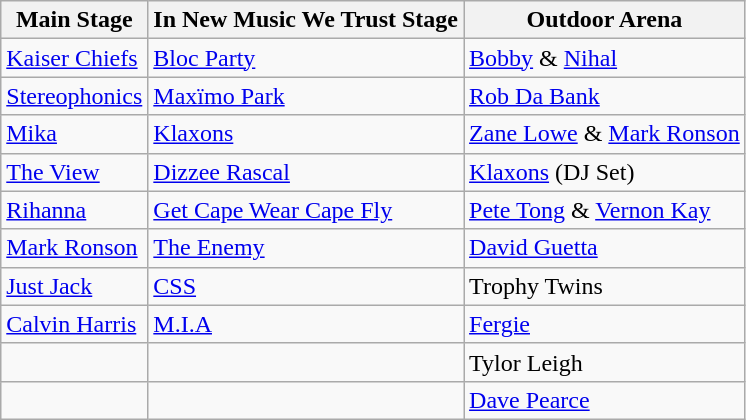<table class="wikitable">
<tr>
<th>Main Stage</th>
<th>In New Music We Trust Stage</th>
<th>Outdoor Arena</th>
</tr>
<tr>
<td><a href='#'>Kaiser Chiefs</a></td>
<td><a href='#'>Bloc Party</a></td>
<td><a href='#'>Bobby</a> & <a href='#'>Nihal</a></td>
</tr>
<tr>
<td><a href='#'>Stereophonics</a></td>
<td><a href='#'>Maxïmo Park</a></td>
<td><a href='#'>Rob Da Bank</a></td>
</tr>
<tr>
<td><a href='#'>Mika</a></td>
<td><a href='#'>Klaxons</a></td>
<td><a href='#'>Zane Lowe</a> & <a href='#'>Mark Ronson</a></td>
</tr>
<tr>
<td><a href='#'>The View</a></td>
<td><a href='#'>Dizzee Rascal</a></td>
<td><a href='#'>Klaxons</a> (DJ Set)</td>
</tr>
<tr>
<td><a href='#'>Rihanna</a></td>
<td><a href='#'>Get Cape Wear Cape Fly</a></td>
<td><a href='#'>Pete Tong</a> & <a href='#'>Vernon Kay</a></td>
</tr>
<tr>
<td><a href='#'>Mark Ronson</a></td>
<td><a href='#'>The Enemy</a></td>
<td><a href='#'>David Guetta</a></td>
</tr>
<tr>
<td><a href='#'>Just Jack</a></td>
<td><a href='#'>CSS</a></td>
<td>Trophy Twins</td>
</tr>
<tr>
<td><a href='#'>Calvin Harris</a></td>
<td><a href='#'>M.I.A</a></td>
<td><a href='#'>Fergie</a></td>
</tr>
<tr>
<td></td>
<td></td>
<td>Tylor Leigh</td>
</tr>
<tr>
<td></td>
<td></td>
<td><a href='#'>Dave Pearce</a></td>
</tr>
</table>
